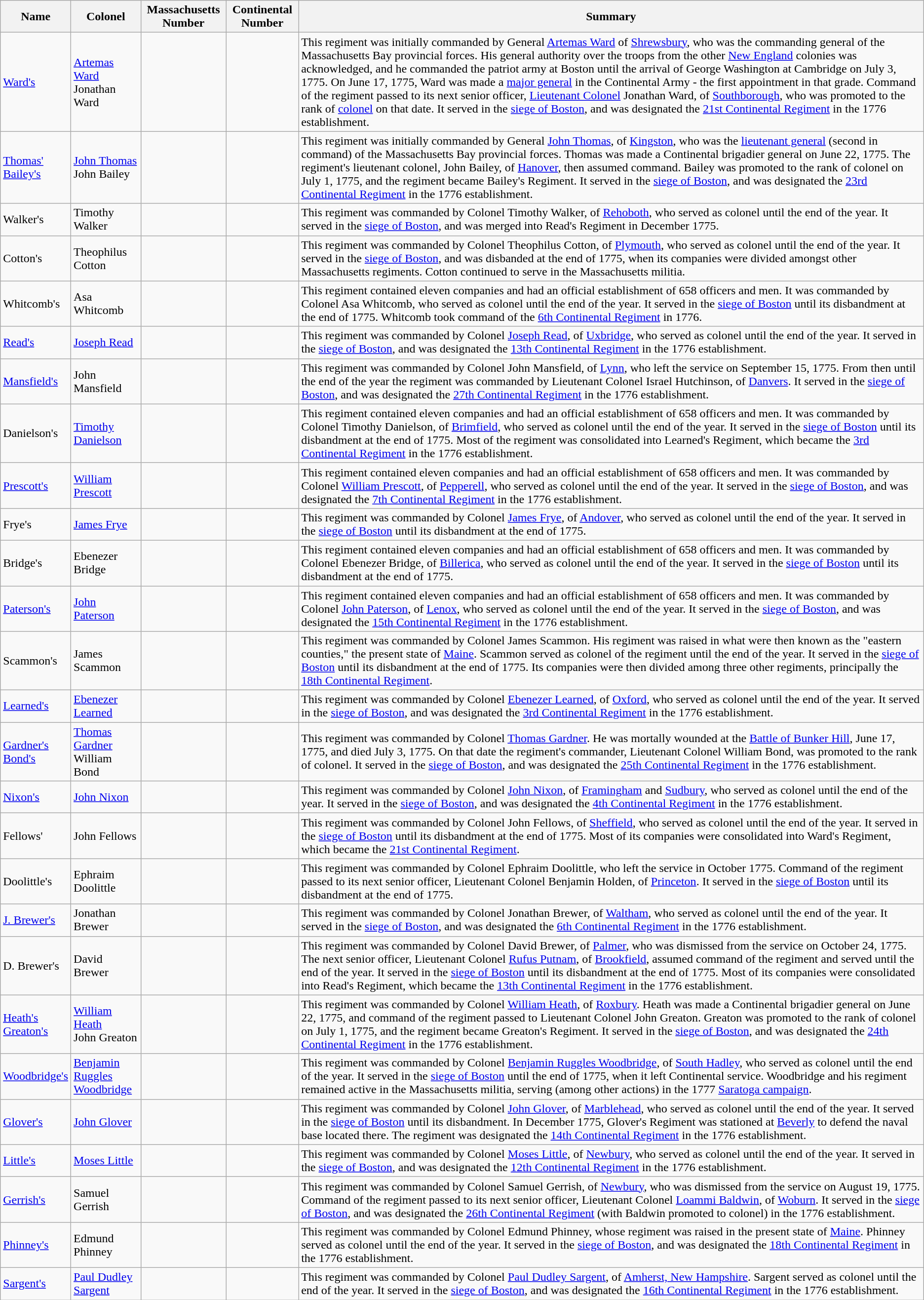<table class="wikitable sortable">
<tr>
<th scope="col"><strong>Name</strong></th>
<th scope="col"><strong>Colonel</strong></th>
<th scope="col"><strong>Massachusetts Number</strong></th>
<th scope="col"><strong>Continental Number</strong></th>
<th scope="col" class="unsortable"><strong>Summary</strong></th>
</tr>
<tr>
<td><a href='#'>Ward's</a></td>
<td><a href='#'>Artemas Ward</a><br>Jonathan Ward</td>
<td></td>
<td></td>
<td>This regiment was initially commanded by General <a href='#'>Artemas Ward</a> of <a href='#'>Shrewsbury</a>, who was the commanding general of the Massachusetts Bay provincial forces. His general authority over the troops from the other <a href='#'>New England</a> colonies was acknowledged, and he commanded the patriot army at Boston until the arrival of George Washington at Cambridge on July 3, 1775. On June 17, 1775, Ward was made a <a href='#'>major general</a> in the Continental Army - the first appointment in that grade. Command of the regiment passed to its next senior officer, <a href='#'>Lieutenant Colonel</a> Jonathan Ward, of <a href='#'>Southborough</a>, who was promoted to the rank of <a href='#'>colonel</a> on that date.  It served in the <a href='#'>siege of Boston</a>, and was designated the <a href='#'>21st Continental Regiment</a> in the 1776 establishment.</td>
</tr>
<tr>
<td><a href='#'>Thomas'<br>Bailey's</a></td>
<td><a href='#'>John Thomas</a><br>John Bailey</td>
<td></td>
<td></td>
<td>This regiment was initially commanded by General <a href='#'>John Thomas</a>, of <a href='#'>Kingston</a>, who was the <a href='#'>lieutenant general</a> (second in command) of the Massachusetts Bay provincial forces. Thomas was made a Continental brigadier general on June 22, 1775. The regiment's lieutenant colonel, John Bailey, of <a href='#'>Hanover</a>, then assumed command. Bailey was promoted to the rank of colonel on July 1, 1775, and the regiment became Bailey's Regiment.  It served in the <a href='#'>siege of Boston</a>, and was designated the <a href='#'>23rd Continental Regiment</a> in the 1776 establishment.</td>
</tr>
<tr>
<td>Walker's</td>
<td>Timothy Walker</td>
<td></td>
<td></td>
<td>This regiment was commanded by Colonel Timothy Walker, of <a href='#'>Rehoboth</a>, who served as colonel until the end of the year.  It served in the <a href='#'>siege of Boston</a>, and was merged into Read's Regiment in December 1775.</td>
</tr>
<tr>
<td>Cotton's</td>
<td>Theophilus Cotton</td>
<td></td>
<td></td>
<td>This regiment was commanded by Colonel Theophilus Cotton, of <a href='#'>Plymouth</a>, who served as colonel until the end of the year. It served in the <a href='#'>siege of Boston</a>, and was disbanded at the end of 1775, when its companies were divided amongst other Massachusetts regiments.  Cotton continued to serve in the Massachusetts militia.</td>
</tr>
<tr>
<td>Whitcomb's</td>
<td>Asa Whitcomb</td>
<td></td>
<td></td>
<td>This regiment contained eleven companies and had an official establishment of 658 officers and men. It was commanded by Colonel Asa Whitcomb, who served as colonel until the end of the year. It served in the <a href='#'>siege of Boston</a> until its disbandment at the end of 1775.  Whitcomb took command of the <a href='#'>6th Continental Regiment</a> in 1776.</td>
</tr>
<tr>
<td><a href='#'>Read's</a></td>
<td><a href='#'>Joseph Read</a></td>
<td></td>
<td></td>
<td>This regiment was commanded by Colonel <a href='#'>Joseph Read</a>, of <a href='#'>Uxbridge</a>, who served as colonel until the end of the year. It served in the <a href='#'>siege of Boston</a>, and was designated the <a href='#'>13th Continental Regiment</a> in the 1776 establishment.</td>
</tr>
<tr>
<td><a href='#'>Mansfield's</a></td>
<td>John Mansfield</td>
<td></td>
<td></td>
<td>This regiment was commanded by Colonel John Mansfield, of <a href='#'>Lynn</a>, who left the service on September 15, 1775. From then until the end of the year the regiment was commanded by Lieutenant Colonel Israel Hutchinson, of <a href='#'>Danvers</a>. It served in the <a href='#'>siege of Boston</a>, and was designated the <a href='#'>27th Continental Regiment</a> in the 1776 establishment.</td>
</tr>
<tr>
<td>Danielson's</td>
<td><a href='#'>Timothy Danielson</a></td>
<td></td>
<td></td>
<td>This regiment contained eleven companies and had an official establishment of 658 officers and men. It was commanded by Colonel Timothy Danielson, of <a href='#'>Brimfield</a>, who served as colonel until the end of the year. It served in the <a href='#'>siege of Boston</a> until its disbandment at the end of 1775.  Most of the regiment was consolidated into Learned's Regiment, which became the <a href='#'>3rd Continental Regiment</a> in the 1776 establishment.</td>
</tr>
<tr>
<td><a href='#'>Prescott's</a></td>
<td><a href='#'>William Prescott</a></td>
<td></td>
<td></td>
<td>This regiment contained eleven companies and had an official establishment of 658 officers and men. It was commanded by Colonel <a href='#'>William Prescott</a>, of <a href='#'>Pepperell</a>, who served as colonel until the end of the year. It served in the <a href='#'>siege of Boston</a>, and was designated the <a href='#'>7th Continental Regiment</a> in the 1776 establishment.</td>
</tr>
<tr>
<td>Frye's</td>
<td><a href='#'>James Frye</a></td>
<td></td>
<td></td>
<td>This regiment was commanded by Colonel <a href='#'>James Frye</a>, of <a href='#'>Andover</a>, who served as colonel until the end of the year. It served in the <a href='#'>siege of Boston</a> until its disbandment at the end of 1775.</td>
</tr>
<tr>
<td>Bridge's</td>
<td>Ebenezer Bridge</td>
<td></td>
<td></td>
<td>This regiment contained eleven companies and had an official establishment of 658 officers and men. It was commanded by Colonel Ebenezer Bridge, of <a href='#'>Billerica</a>, who served as colonel until the end of the year. It served in the <a href='#'>siege of Boston</a> until its disbandment at the end of 1775.</td>
</tr>
<tr>
<td><a href='#'>Paterson's</a></td>
<td><a href='#'>John Paterson</a></td>
<td></td>
<td></td>
<td>This regiment contained eleven companies and had an official establishment of 658 officers and men. It was commanded by Colonel <a href='#'>John Paterson</a>, of <a href='#'>Lenox</a>, who served as colonel until the end of the year. It served in the <a href='#'>siege of Boston</a>, and was designated the <a href='#'>15th Continental Regiment</a> in the 1776 establishment.</td>
</tr>
<tr>
<td>Scammon's</td>
<td>James Scammon</td>
<td></td>
<td></td>
<td>This regiment was commanded by Colonel James Scammon. His regiment was raised in what were then known as the "eastern counties," the present state of <a href='#'>Maine</a>. Scammon served as colonel of the regiment until the end of the year. It served in the <a href='#'>siege of Boston</a> until its disbandment at the end of 1775.  Its companies were then divided among three other regiments, principally the <a href='#'>18th Continental Regiment</a>.</td>
</tr>
<tr>
<td><a href='#'>Learned's</a></td>
<td><a href='#'>Ebenezer Learned</a></td>
<td></td>
<td></td>
<td>This regiment was commanded by Colonel <a href='#'>Ebenezer Learned</a>, of <a href='#'>Oxford</a>, who served as colonel until the end of the year. It served in the <a href='#'>siege of Boston</a>, and was designated the <a href='#'>3rd Continental Regiment</a> in the 1776 establishment.</td>
</tr>
<tr>
<td><a href='#'>Gardner's<br>Bond's</a></td>
<td><a href='#'>Thomas Gardner</a><br>William Bond</td>
<td></td>
<td></td>
<td>This regiment was commanded by Colonel <a href='#'>Thomas Gardner</a>. He was mortally wounded at the <a href='#'>Battle of Bunker Hill</a>, June 17, 1775, and died July 3, 1775. On that date the regiment's commander, Lieutenant Colonel William Bond, was promoted to the rank of colonel.  It served in the <a href='#'>siege of Boston</a>, and was designated the <a href='#'>25th Continental Regiment</a> in the 1776 establishment.</td>
</tr>
<tr>
<td><a href='#'>Nixon's</a></td>
<td><a href='#'>John Nixon</a></td>
<td></td>
<td></td>
<td>This regiment was commanded by Colonel <a href='#'>John Nixon</a>, of <a href='#'>Framingham</a> and <a href='#'>Sudbury</a>, who served as colonel until the end of the year. It served in the <a href='#'>siege of Boston</a>, and was designated the <a href='#'>4th Continental Regiment</a> in the 1776 establishment.</td>
</tr>
<tr>
<td>Fellows'</td>
<td>John Fellows</td>
<td></td>
<td></td>
<td>This regiment was commanded by Colonel John Fellows, of <a href='#'>Sheffield</a>, who served as colonel until the end of the year. It served in the <a href='#'>siege of Boston</a> until its disbandment at the end of 1775. Most of its companies were consolidated into Ward's Regiment, which became the <a href='#'>21st Continental Regiment</a>.</td>
</tr>
<tr>
<td>Doolittle's</td>
<td>Ephraim Doolittle</td>
<td></td>
<td></td>
<td>This regiment was commanded by Colonel Ephraim Doolittle, who left the service in October 1775. Command of the regiment passed to its next senior officer, Lieutenant Colonel Benjamin Holden, of <a href='#'>Princeton</a>. It served in the <a href='#'>siege of Boston</a> until its disbandment at the end of 1775.</td>
</tr>
<tr>
<td><a href='#'>J. Brewer's</a></td>
<td>Jonathan Brewer</td>
<td></td>
<td></td>
<td>This regiment was commanded by Colonel Jonathan Brewer, of <a href='#'>Waltham</a>, who served as colonel until the end of the year. It served in the <a href='#'>siege of Boston</a>, and was designated the <a href='#'>6th Continental Regiment</a> in the 1776 establishment.</td>
</tr>
<tr>
<td>D. Brewer's</td>
<td>David Brewer</td>
<td></td>
<td></td>
<td>This regiment was commanded by Colonel David Brewer, of <a href='#'>Palmer</a>, who was dismissed from the service on October 24, 1775. The next senior officer, Lieutenant Colonel <a href='#'>Rufus Putnam</a>, of <a href='#'>Brookfield</a>, assumed command of the regiment and served until the end of the year. It served in the <a href='#'>siege of Boston</a> until its disbandment at the end of 1775.  Most of its companies were consolidated into Read's Regiment, which became the <a href='#'>13th Continental Regiment</a> in the 1776 establishment.</td>
</tr>
<tr>
<td><a href='#'>Heath's<br>Greaton's</a></td>
<td><a href='#'>William Heath</a><br>John Greaton</td>
<td></td>
<td></td>
<td>This regiment was commanded by Colonel <a href='#'>William Heath</a>, of <a href='#'>Roxbury</a>. Heath was made a Continental brigadier general on June 22, 1775, and command of the regiment passed to Lieutenant Colonel John Greaton. Greaton was promoted to the rank of colonel on July 1, 1775, and the regiment became Greaton's Regiment. It served in the <a href='#'>siege of Boston</a>, and was designated the <a href='#'>24th Continental Regiment</a> in the 1776 establishment.</td>
</tr>
<tr>
<td><a href='#'>Woodbridge's</a></td>
<td><a href='#'>Benjamin Ruggles<br>Woodbridge</a></td>
<td></td>
<td></td>
<td>This regiment was commanded by Colonel <a href='#'>Benjamin Ruggles Woodbridge</a>, of <a href='#'>South Hadley</a>, who served as colonel until the end of the year. It served in the <a href='#'>siege of Boston</a> until the end of 1775, when it left Continental service.  Woodbridge and his regiment remained active in the Massachusetts militia, serving (among other actions) in the 1777 <a href='#'>Saratoga campaign</a>.</td>
</tr>
<tr>
<td><a href='#'>Glover's</a></td>
<td><a href='#'>John Glover</a></td>
<td></td>
<td></td>
<td>This regiment was commanded by Colonel <a href='#'>John Glover</a>, of <a href='#'>Marblehead</a>, who served as colonel until the end of the year. It served in the <a href='#'>siege of Boston</a> until its disbandment. In December 1775, Glover's Regiment was stationed at <a href='#'>Beverly</a> to defend the naval base located there. The regiment was designated the <a href='#'>14th Continental Regiment</a> in the 1776 establishment.</td>
</tr>
<tr>
<td><a href='#'>Little's</a></td>
<td><a href='#'>Moses Little</a></td>
<td></td>
<td></td>
<td>This regiment was commanded by Colonel <a href='#'>Moses Little</a>, of <a href='#'>Newbury</a>, who served as colonel until the end of the year. It served in the <a href='#'>siege of Boston</a>, and was designated the <a href='#'>12th Continental Regiment</a> in the 1776 establishment.</td>
</tr>
<tr>
<td><a href='#'>Gerrish's</a></td>
<td>Samuel Gerrish</td>
<td></td>
<td></td>
<td>This regiment was commanded by Colonel Samuel Gerrish, of <a href='#'>Newbury</a>, who was dismissed from the service on August 19, 1775. Command of the regiment passed to its next senior officer, Lieutenant Colonel <a href='#'>Loammi Baldwin</a>, of <a href='#'>Woburn</a>. It served in the <a href='#'>siege of Boston</a>, and was designated the <a href='#'>26th Continental Regiment</a> (with Baldwin promoted to colonel) in the 1776 establishment.</td>
</tr>
<tr>
<td><a href='#'>Phinney's</a></td>
<td>Edmund Phinney</td>
<td></td>
<td></td>
<td>This regiment was commanded by Colonel Edmund Phinney, whose regiment was raised in the present state of <a href='#'>Maine</a>. Phinney served as colonel until the end of the year. It served in the <a href='#'>siege of Boston</a>, and was designated the <a href='#'>18th Continental Regiment</a> in the 1776 establishment.</td>
</tr>
<tr>
<td><a href='#'>Sargent's</a></td>
<td><a href='#'>Paul Dudley Sargent</a></td>
<td></td>
<td></td>
<td>This regiment was commanded by Colonel <a href='#'>Paul Dudley Sargent</a>, of <a href='#'>Amherst, New Hampshire</a>. Sargent served as colonel until the end of the year. It served in the <a href='#'>siege of Boston</a>, and was designated the <a href='#'>16th Continental Regiment</a> in the 1776 establishment.</td>
</tr>
</table>
